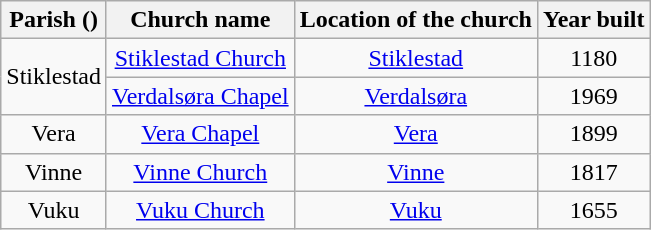<table class="wikitable" style="text-align:center">
<tr>
<th>Parish ()</th>
<th>Church name</th>
<th>Location of the church</th>
<th>Year built</th>
</tr>
<tr>
<td rowspan="2">Stiklestad</td>
<td><a href='#'>Stiklestad Church</a></td>
<td><a href='#'>Stiklestad</a></td>
<td>1180</td>
</tr>
<tr>
<td><a href='#'>Verdalsøra Chapel</a></td>
<td><a href='#'>Verdalsøra</a></td>
<td>1969</td>
</tr>
<tr>
<td>Vera</td>
<td><a href='#'>Vera Chapel</a></td>
<td><a href='#'>Vera</a></td>
<td>1899</td>
</tr>
<tr>
<td>Vinne</td>
<td><a href='#'>Vinne Church</a></td>
<td><a href='#'>Vinne</a></td>
<td>1817</td>
</tr>
<tr>
<td>Vuku</td>
<td><a href='#'>Vuku Church</a></td>
<td><a href='#'>Vuku</a></td>
<td>1655</td>
</tr>
</table>
